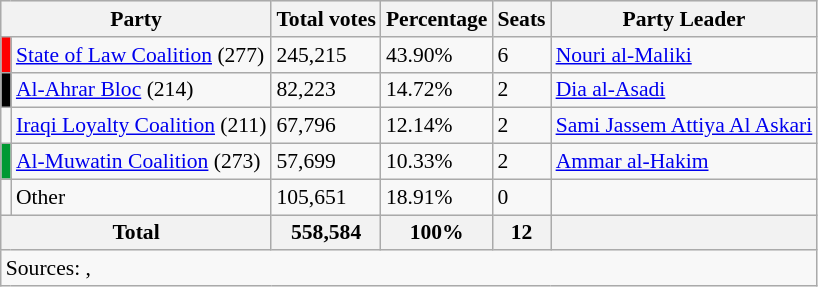<table class="wikitable sortable" style="border:1px solid #8888aa; background-color:#f8f8f8; padding:0px; font-size:90%;">
<tr style="background-color:#E9E9E9">
<th colspan=2>Party</th>
<th>Total votes</th>
<th>Percentage</th>
<th>Seats</th>
<th>Party Leader</th>
</tr>
<tr>
<td bgcolor="#FF0000"></td>
<td><a href='#'>State of Law Coalition</a> (277)</td>
<td>245,215</td>
<td>43.90%</td>
<td>6</td>
<td><a href='#'>Nouri al-Maliki</a></td>
</tr>
<tr>
<td bgcolor="#000000"></td>
<td><a href='#'>Al-Ahrar Bloc</a> (214)</td>
<td>82,223</td>
<td>14.72%</td>
<td>2</td>
<td><a href='#'>Dia al-Asadi</a></td>
</tr>
<tr>
<td></td>
<td><a href='#'>Iraqi Loyalty Coalition</a> (211)</td>
<td>67,796</td>
<td>12.14%</td>
<td>2</td>
<td><a href='#'>Sami Jassem Attiya Al Askari</a></td>
</tr>
<tr>
<td bgcolor="#009933"></td>
<td><a href='#'>Al-Muwatin Coalition</a> (273)</td>
<td>57,699</td>
<td>10.33%</td>
<td>2</td>
<td><a href='#'>Ammar al-Hakim</a></td>
</tr>
<tr>
<td></td>
<td>Other</td>
<td>105,651</td>
<td>18.91%</td>
<td>0</td>
<td></td>
</tr>
<tr>
<th colspan=2><strong>Total</strong></th>
<th><strong>558,584</strong></th>
<th><strong>100%</strong></th>
<th><strong>12</strong></th>
<th></th>
</tr>
<tr>
<td colspan=7 align=left>Sources: ,  </td>
</tr>
</table>
